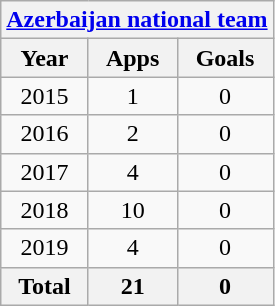<table class="wikitable" style="text-align:center">
<tr>
<th colspan=3><a href='#'>Azerbaijan national team</a></th>
</tr>
<tr>
<th>Year</th>
<th>Apps</th>
<th>Goals</th>
</tr>
<tr>
<td>2015</td>
<td>1</td>
<td>0</td>
</tr>
<tr>
<td>2016</td>
<td>2</td>
<td>0</td>
</tr>
<tr>
<td>2017</td>
<td>4</td>
<td>0</td>
</tr>
<tr>
<td>2018</td>
<td>10</td>
<td>0</td>
</tr>
<tr>
<td>2019</td>
<td>4</td>
<td>0</td>
</tr>
<tr>
<th>Total</th>
<th>21</th>
<th>0</th>
</tr>
</table>
